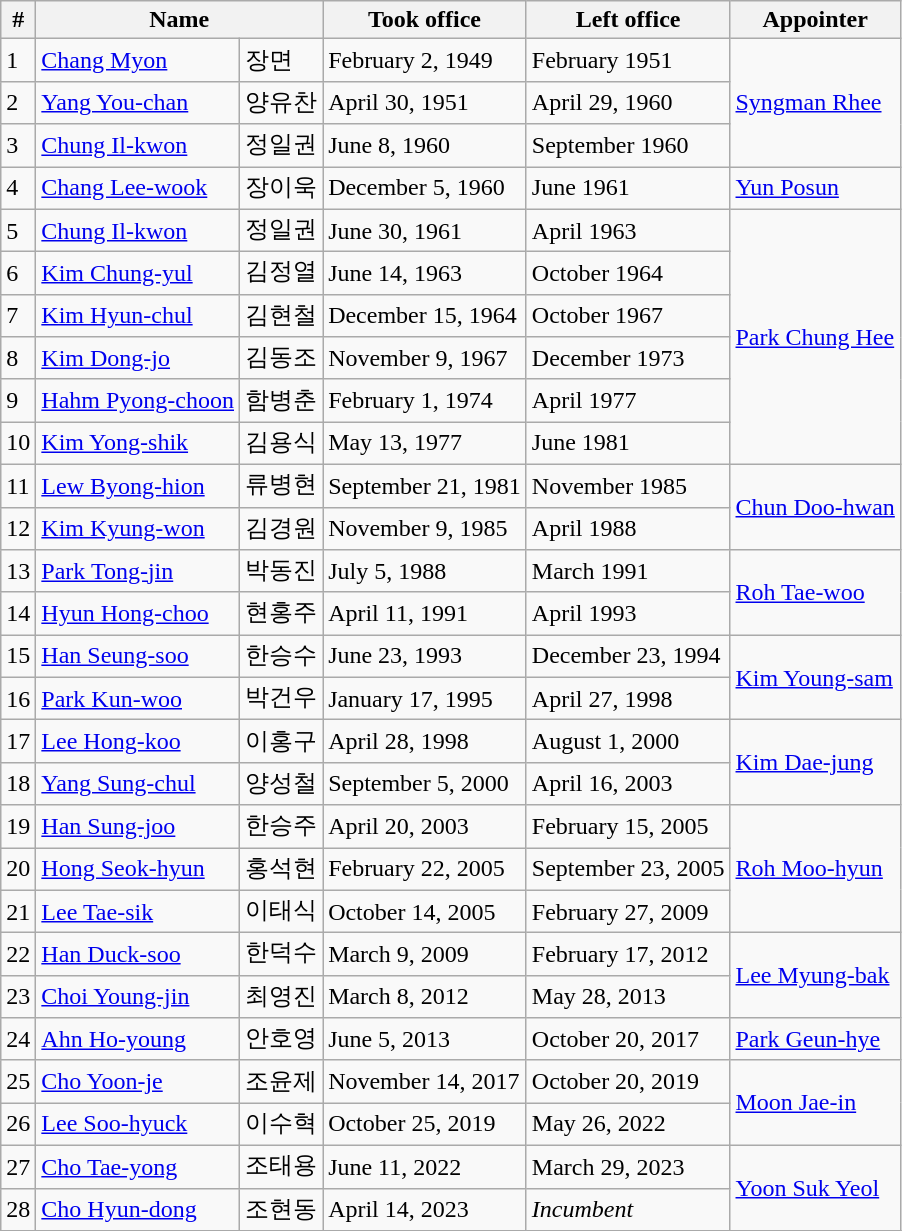<table class="wikitable sortable">
<tr>
<th>#</th>
<th colspan=2>Name</th>
<th>Took office</th>
<th>Left office</th>
<th>Appointer</th>
</tr>
<tr>
<td>1</td>
<td><a href='#'>Chang Myon</a></td>
<td>장면</td>
<td>February 2, 1949</td>
<td>February 1951</td>
<td rowspan=3><a href='#'>Syngman Rhee</a></td>
</tr>
<tr>
<td>2</td>
<td><a href='#'>Yang You-chan</a></td>
<td>양유찬</td>
<td>April 30, 1951</td>
<td>April 29, 1960</td>
</tr>
<tr>
<td>3</td>
<td><a href='#'>Chung Il-kwon</a></td>
<td>정일권</td>
<td>June 8, 1960</td>
<td>September 1960</td>
</tr>
<tr>
<td>4</td>
<td><a href='#'>Chang Lee-wook</a></td>
<td>장이욱</td>
<td>December 5, 1960</td>
<td>June 1961</td>
<td><a href='#'>Yun Posun</a></td>
</tr>
<tr>
<td>5</td>
<td><a href='#'>Chung Il-kwon</a></td>
<td>정일권</td>
<td>June 30, 1961</td>
<td>April 1963</td>
<td rowspan=6><a href='#'>Park Chung Hee</a></td>
</tr>
<tr>
<td>6</td>
<td><a href='#'>Kim Chung-yul</a></td>
<td>김정열</td>
<td>June 14, 1963</td>
<td>October 1964</td>
</tr>
<tr>
<td>7</td>
<td><a href='#'>Kim Hyun-chul</a></td>
<td>김현철</td>
<td>December 15, 1964</td>
<td>October 1967</td>
</tr>
<tr>
<td>8</td>
<td><a href='#'>Kim Dong-jo</a></td>
<td>김동조</td>
<td>November 9, 1967</td>
<td>December 1973</td>
</tr>
<tr>
<td>9</td>
<td><a href='#'>Hahm Pyong-choon</a></td>
<td>함병춘</td>
<td>February 1, 1974</td>
<td>April 1977</td>
</tr>
<tr>
<td>10</td>
<td><a href='#'>Kim Yong-shik</a></td>
<td>김용식</td>
<td>May 13, 1977</td>
<td>June 1981</td>
</tr>
<tr>
<td>11</td>
<td><a href='#'>Lew Byong-hion</a></td>
<td>류병현</td>
<td>September 21, 1981</td>
<td>November 1985</td>
<td rowspan=2><a href='#'>Chun Doo-hwan</a></td>
</tr>
<tr>
<td>12</td>
<td><a href='#'>Kim Kyung-won</a></td>
<td>김경원</td>
<td>November 9, 1985</td>
<td>April 1988</td>
</tr>
<tr>
<td>13</td>
<td><a href='#'>Park Tong-jin</a></td>
<td>박동진</td>
<td>July 5, 1988</td>
<td>March 1991</td>
<td rowspan=2><a href='#'>Roh Tae-woo</a></td>
</tr>
<tr>
<td>14</td>
<td><a href='#'>Hyun Hong-choo</a></td>
<td>현홍주</td>
<td>April 11, 1991</td>
<td>April 1993</td>
</tr>
<tr>
<td>15</td>
<td><a href='#'>Han Seung-soo</a></td>
<td>한승수</td>
<td>June 23, 1993</td>
<td>December 23, 1994</td>
<td rowspan=2><a href='#'>Kim Young-sam</a></td>
</tr>
<tr>
<td>16</td>
<td><a href='#'>Park Kun-woo</a></td>
<td>박건우</td>
<td>January 17, 1995</td>
<td>April 27, 1998</td>
</tr>
<tr>
<td>17</td>
<td><a href='#'>Lee Hong-koo</a></td>
<td>이홍구</td>
<td>April 28, 1998</td>
<td>August 1, 2000</td>
<td rowspan=2><a href='#'>Kim Dae-jung</a></td>
</tr>
<tr>
<td>18</td>
<td><a href='#'>Yang Sung-chul</a></td>
<td>양성철</td>
<td>September 5, 2000</td>
<td>April 16, 2003</td>
</tr>
<tr>
<td>19</td>
<td><a href='#'>Han Sung-joo</a></td>
<td>한승주</td>
<td>April 20, 2003</td>
<td>February 15, 2005</td>
<td rowspan=3><a href='#'>Roh Moo-hyun</a></td>
</tr>
<tr>
<td>20</td>
<td><a href='#'>Hong Seok-hyun</a></td>
<td>홍석현</td>
<td>February 22, 2005</td>
<td>September 23, 2005</td>
</tr>
<tr>
<td>21</td>
<td><a href='#'>Lee Tae-sik</a></td>
<td>이태식</td>
<td>October 14, 2005</td>
<td>February 27, 2009</td>
</tr>
<tr>
<td>22</td>
<td><a href='#'>Han Duck-soo</a></td>
<td>한덕수</td>
<td>March 9, 2009</td>
<td>February 17, 2012</td>
<td rowspan=2><a href='#'>Lee Myung-bak</a></td>
</tr>
<tr>
<td>23</td>
<td><a href='#'>Choi Young-jin</a></td>
<td>최영진</td>
<td>March 8, 2012</td>
<td>May 28, 2013</td>
</tr>
<tr>
<td>24</td>
<td><a href='#'>Ahn Ho-young</a></td>
<td>안호영</td>
<td>June 5, 2013</td>
<td>October 20, 2017</td>
<td><a href='#'>Park Geun-hye</a></td>
</tr>
<tr>
<td>25</td>
<td><a href='#'>Cho Yoon-je</a></td>
<td>조윤제</td>
<td>November 14, 2017</td>
<td>October 20, 2019</td>
<td rowspan=2><a href='#'>Moon Jae-in</a></td>
</tr>
<tr>
<td>26</td>
<td><a href='#'>Lee Soo-hyuck</a></td>
<td>이수혁</td>
<td>October 25, 2019</td>
<td>May 26, 2022</td>
</tr>
<tr>
<td>27</td>
<td><a href='#'>Cho Tae-yong</a></td>
<td>조태용</td>
<td>June 11, 2022</td>
<td>March 29, 2023</td>
<td rowspan=2><a href='#'>Yoon Suk Yeol</a></td>
</tr>
<tr>
<td>28</td>
<td><a href='#'>Cho Hyun-dong</a></td>
<td>조현동</td>
<td>April 14, 2023</td>
<td><em>Incumbent</em></td>
</tr>
<tr>
</tr>
</table>
